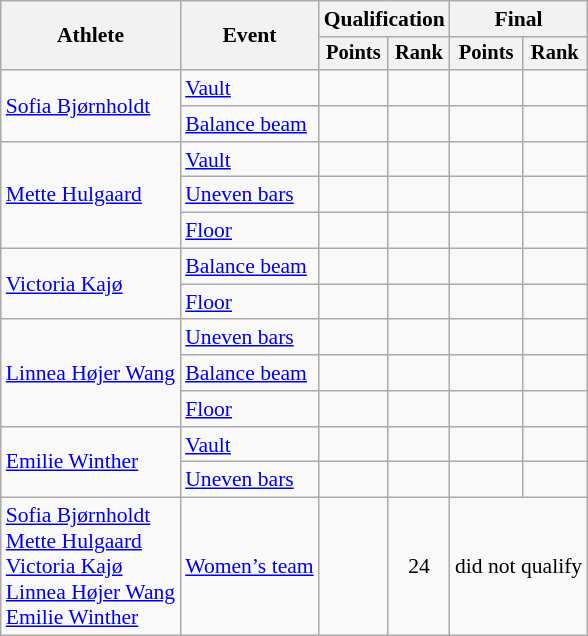<table class=wikitable style="font-size:90%">
<tr>
<th rowspan="2">Athlete</th>
<th rowspan="2">Event</th>
<th colspan="2">Qualification</th>
<th colspan="2">Final</th>
</tr>
<tr style="font-size:95%">
<th>Points</th>
<th>Rank</th>
<th>Points</th>
<th>Rank</th>
</tr>
<tr align=center>
<td align=left rowspan=2><a href='#'>Sofia Bjørnholdt</a></td>
<td align=left><a href='#'>Vault</a></td>
<td></td>
<td></td>
<td></td>
<td></td>
</tr>
<tr align=center>
<td align=left><a href='#'>Balance beam</a></td>
<td></td>
<td></td>
<td></td>
<td></td>
</tr>
<tr align=center>
<td align=left rowspan=3><a href='#'>Mette Hulgaard</a></td>
<td align=left><a href='#'>Vault</a></td>
<td></td>
<td></td>
<td></td>
<td></td>
</tr>
<tr align=center>
<td align=left><a href='#'>Uneven bars</a></td>
<td></td>
<td></td>
<td></td>
<td></td>
</tr>
<tr align=center>
<td align=left><a href='#'>Floor</a></td>
<td></td>
<td></td>
<td></td>
<td></td>
</tr>
<tr align=center>
<td align=left rowspan=2><a href='#'>Victoria Kajø</a></td>
<td align=left><a href='#'>Balance beam</a></td>
<td></td>
<td></td>
<td></td>
<td></td>
</tr>
<tr align=center>
<td align=left><a href='#'>Floor</a></td>
<td></td>
<td></td>
<td></td>
<td></td>
</tr>
<tr align=center>
<td align=left rowspan=3><a href='#'>Linnea Højer Wang</a></td>
<td align=left><a href='#'>Uneven bars</a></td>
<td></td>
<td></td>
<td></td>
<td></td>
</tr>
<tr align=center>
<td align=left><a href='#'>Balance beam</a></td>
<td></td>
<td></td>
<td></td>
<td></td>
</tr>
<tr align=center>
<td align=left><a href='#'>Floor</a></td>
<td></td>
<td></td>
<td></td>
<td></td>
</tr>
<tr align=center>
<td align=left rowspan=2><a href='#'>Emilie Winther</a></td>
<td align=left><a href='#'>Vault</a></td>
<td></td>
<td></td>
<td></td>
<td></td>
</tr>
<tr align=center>
<td align=left><a href='#'>Uneven bars</a></td>
<td></td>
<td></td>
<td></td>
<td></td>
</tr>
<tr align=center>
<td align=left><a href='#'>Sofia Bjørnholdt</a><br><a href='#'>Mette Hulgaard</a><br><a href='#'>Victoria Kajø</a><br><a href='#'>Linnea Højer Wang</a><br><a href='#'>Emilie Winther</a></td>
<td align=left><a href='#'>Women’s team</a></td>
<td></td>
<td>24</td>
<td colspan=2>did not qualify</td>
</tr>
</table>
